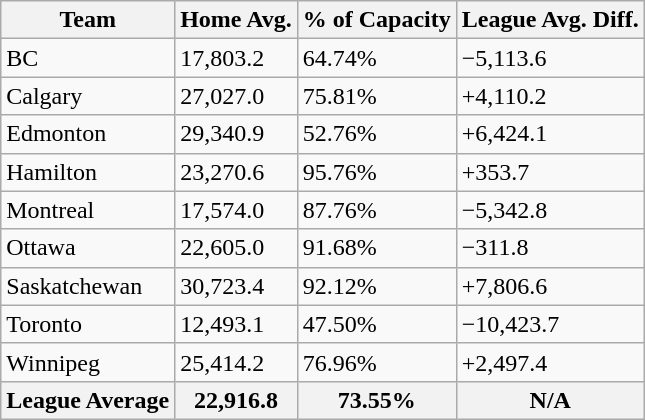<table class="wikitable sortable">
<tr>
<th>Team</th>
<th>Home Avg.</th>
<th>% of Capacity</th>
<th>League Avg. Diff.</th>
</tr>
<tr>
<td>BC</td>
<td>17,803.2</td>
<td>64.74%</td>
<td>−5,113.6</td>
</tr>
<tr>
<td>Calgary</td>
<td>27,027.0</td>
<td>75.81%</td>
<td>+4,110.2</td>
</tr>
<tr>
<td>Edmonton</td>
<td>29,340.9</td>
<td>52.76%</td>
<td>+6,424.1</td>
</tr>
<tr>
<td>Hamilton</td>
<td>23,270.6</td>
<td>95.76%</td>
<td>+353.7</td>
</tr>
<tr>
<td>Montreal</td>
<td>17,574.0</td>
<td>87.76%</td>
<td>−5,342.8</td>
</tr>
<tr>
<td>Ottawa</td>
<td>22,605.0</td>
<td>91.68%</td>
<td>−311.8</td>
</tr>
<tr>
<td>Saskatchewan</td>
<td>30,723.4</td>
<td>92.12%</td>
<td>+7,806.6</td>
</tr>
<tr>
<td>Toronto</td>
<td>12,493.1</td>
<td>47.50%</td>
<td>−10,423.7</td>
</tr>
<tr>
<td>Winnipeg</td>
<td>25,414.2</td>
<td>76.96%</td>
<td>+2,497.4</td>
</tr>
<tr>
<th>League Average</th>
<th><strong>22,916.8</strong></th>
<th><strong>73.55%</strong></th>
<th><strong>N/A</strong></th>
</tr>
</table>
